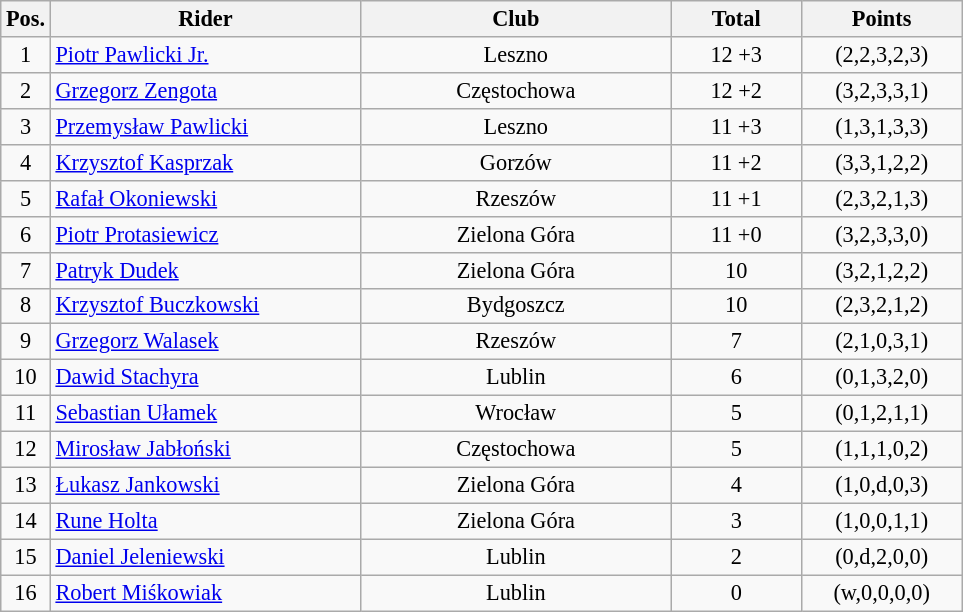<table class=wikitable style="font-size:93%;">
<tr>
<th width=25px>Pos.</th>
<th width=200px>Rider</th>
<th width=200px>Club</th>
<th width=80px>Total</th>
<th width=100px>Points</th>
</tr>
<tr align=center>
<td>1</td>
<td align=left><a href='#'>Piotr Pawlicki Jr.</a></td>
<td>Leszno</td>
<td>12 +3</td>
<td>(2,2,3,2,3)</td>
</tr>
<tr align=center>
<td>2</td>
<td align=left><a href='#'>Grzegorz Zengota</a></td>
<td>Częstochowa</td>
<td>12 +2</td>
<td>(3,2,3,3,1)</td>
</tr>
<tr align=center>
<td>3</td>
<td align=left><a href='#'>Przemysław Pawlicki</a></td>
<td>Leszno</td>
<td>11 +3</td>
<td>(1,3,1,3,3)</td>
</tr>
<tr align=center>
<td>4</td>
<td align=left><a href='#'>Krzysztof Kasprzak</a></td>
<td>Gorzów</td>
<td>11 +2</td>
<td>(3,3,1,2,2)</td>
</tr>
<tr align=center>
<td>5</td>
<td align=left><a href='#'>Rafał Okoniewski</a></td>
<td>Rzeszów</td>
<td>11 +1</td>
<td>(2,3,2,1,3)</td>
</tr>
<tr align=center>
<td>6</td>
<td align=left><a href='#'>Piotr Protasiewicz</a></td>
<td>Zielona Góra</td>
<td>11 +0</td>
<td>(3,2,3,3,0)</td>
</tr>
<tr align=center>
<td>7</td>
<td align=left><a href='#'>Patryk Dudek</a></td>
<td>Zielona Góra</td>
<td>10</td>
<td>(3,2,1,2,2)</td>
</tr>
<tr align=center>
<td>8</td>
<td align=left><a href='#'>Krzysztof Buczkowski</a></td>
<td>Bydgoszcz</td>
<td>10</td>
<td>(2,3,2,1,2)</td>
</tr>
<tr align=center>
<td>9</td>
<td align=left><a href='#'>Grzegorz Walasek</a></td>
<td>Rzeszów</td>
<td>7</td>
<td>(2,1,0,3,1)</td>
</tr>
<tr align=center>
<td>10</td>
<td align=left><a href='#'>Dawid Stachyra</a></td>
<td>Lublin</td>
<td>6</td>
<td>(0,1,3,2,0)</td>
</tr>
<tr align=center>
<td>11</td>
<td align=left><a href='#'>Sebastian Ułamek</a></td>
<td>Wrocław</td>
<td>5</td>
<td>(0,1,2,1,1)</td>
</tr>
<tr align=center>
<td>12</td>
<td align=left><a href='#'>Mirosław Jabłoński</a></td>
<td>Częstochowa</td>
<td>5</td>
<td>(1,1,1,0,2)</td>
</tr>
<tr align=center>
<td>13</td>
<td align=left><a href='#'>Łukasz Jankowski</a></td>
<td>Zielona Góra</td>
<td>4</td>
<td>(1,0,d,0,3)</td>
</tr>
<tr align=center>
<td>14</td>
<td align=left><a href='#'>Rune Holta</a></td>
<td>Zielona Góra</td>
<td>3</td>
<td>(1,0,0,1,1)</td>
</tr>
<tr align=center>
<td>15</td>
<td align=left><a href='#'>Daniel Jeleniewski</a></td>
<td>Lublin</td>
<td>2</td>
<td>(0,d,2,0,0)</td>
</tr>
<tr align=center>
<td>16</td>
<td align=left><a href='#'>Robert Miśkowiak</a></td>
<td>Lublin</td>
<td>0</td>
<td>(w,0,0,0,0)</td>
</tr>
</table>
